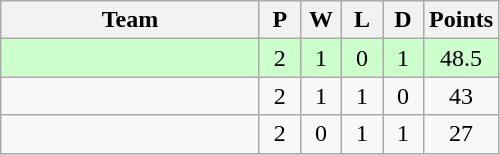<table class="wikitable">
<tr>
<th width=165>Team</th>
<th width=20>P</th>
<th width=20>W</th>
<th width=20>L</th>
<th width=20>D</th>
<th width=20>Points</th>
</tr>
<tr align=center bgcolor=ccffcc>
<td style="text-align:left;"></td>
<td>2</td>
<td>1</td>
<td>0</td>
<td>1</td>
<td>48.5</td>
</tr>
<tr align=center>
<td style="text-align:left;"></td>
<td>2</td>
<td>1</td>
<td>1</td>
<td>0</td>
<td>43</td>
</tr>
<tr align=center>
<td style="text-align:left;"></td>
<td>2</td>
<td>0</td>
<td>1</td>
<td>1</td>
<td>27</td>
</tr>
</table>
